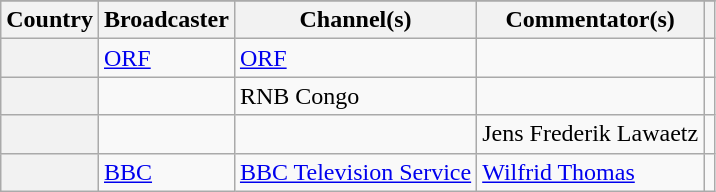<table class="wikitable plainrowheaders">
<tr>
</tr>
<tr>
<th scope="col">Country</th>
<th scope="col">Broadcaster</th>
<th scope="col">Channel(s)</th>
<th scope="col">Commentator(s)</th>
<th scope="col"></th>
</tr>
<tr>
<th scope="row"></th>
<td><a href='#'>ORF</a></td>
<td><a href='#'>ORF</a></td>
<td></td>
<td style="text-align:center"></td>
</tr>
<tr>
<th scope="row"></th>
<td></td>
<td>RNB Congo</td>
<td></td>
<td style="text-align:center"></td>
</tr>
<tr>
<th scope="row"></th>
<td></td>
<td></td>
<td>Jens Frederik Lawaetz</td>
<td style="text-align:center"></td>
</tr>
<tr>
<th scope="row"></th>
<td><a href='#'>BBC</a></td>
<td><a href='#'>BBC Television Service</a></td>
<td><a href='#'>Wilfrid Thomas</a></td>
<td style="text-align:center"></td>
</tr>
</table>
